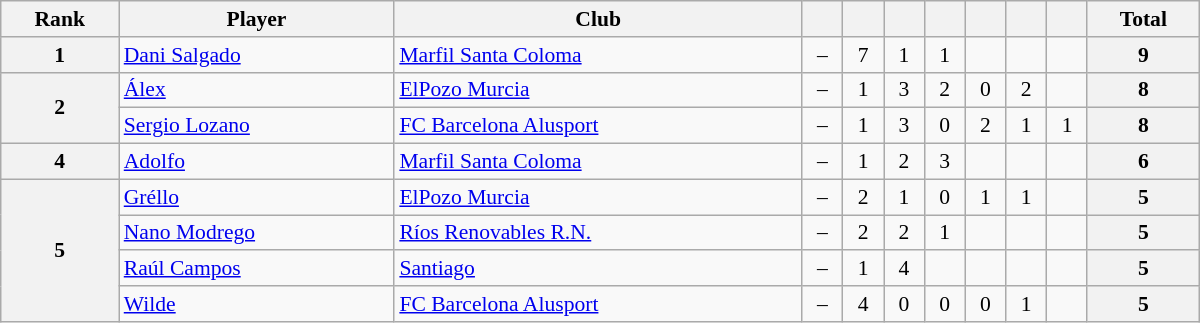<table class="wikitable" style="text-align:center; font-size:90%;" width=800>
<tr>
<th>Rank</th>
<th>Player</th>
<th>Club</th>
<th></th>
<th></th>
<th></th>
<th></th>
<th></th>
<th></th>
<th></th>
<th>Total</th>
</tr>
<tr>
<th rowspan=1>1</th>
<td align=left> <a href='#'>Dani Salgado</a></td>
<td align=left><a href='#'>Marfil Santa Coloma</a></td>
<td>–</td>
<td>7</td>
<td>1</td>
<td>1</td>
<td></td>
<td></td>
<td></td>
<th>9</th>
</tr>
<tr>
<th rowspan=2>2</th>
<td align=left> <a href='#'>Álex</a></td>
<td align=left><a href='#'>ElPozo Murcia</a></td>
<td>–</td>
<td>1</td>
<td>3</td>
<td>2</td>
<td>0</td>
<td>2</td>
<td></td>
<th>8</th>
</tr>
<tr>
<td align=left> <a href='#'>Sergio Lozano</a></td>
<td align=left><a href='#'>FC Barcelona Alusport</a></td>
<td>–</td>
<td>1</td>
<td>3</td>
<td>0</td>
<td>2</td>
<td>1</td>
<td>1</td>
<th>8</th>
</tr>
<tr>
<th rowspan=1>4</th>
<td align=left> <a href='#'>Adolfo</a></td>
<td align=left><a href='#'>Marfil Santa Coloma</a></td>
<td>–</td>
<td>1</td>
<td>2</td>
<td>3</td>
<td></td>
<td></td>
<td></td>
<th>6</th>
</tr>
<tr>
<th rowspan=4>5</th>
<td align=left> <a href='#'>Gréllo</a></td>
<td align=left><a href='#'>ElPozo Murcia</a></td>
<td>–</td>
<td>2</td>
<td>1</td>
<td>0</td>
<td>1</td>
<td>1</td>
<td></td>
<th>5</th>
</tr>
<tr>
<td align=left> <a href='#'>Nano Modrego</a></td>
<td align=left><a href='#'>Ríos Renovables R.N.</a></td>
<td>–</td>
<td>2</td>
<td>2</td>
<td>1</td>
<td></td>
<td></td>
<td></td>
<th>5</th>
</tr>
<tr>
<td align=left> <a href='#'>Raúl Campos</a></td>
<td align=left><a href='#'>Santiago</a></td>
<td>–</td>
<td>1</td>
<td>4</td>
<td></td>
<td></td>
<td></td>
<td></td>
<th>5</th>
</tr>
<tr>
<td align=left> <a href='#'>Wilde</a></td>
<td align=left><a href='#'>FC Barcelona Alusport</a></td>
<td>–</td>
<td>4</td>
<td>0</td>
<td>0</td>
<td>0</td>
<td>1</td>
<td></td>
<th>5</th>
</tr>
</table>
